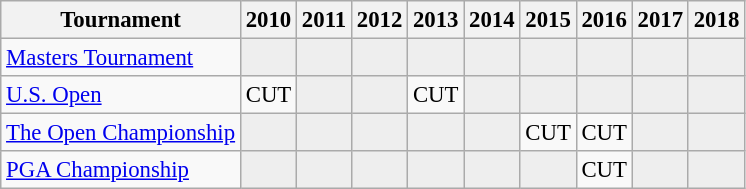<table class="wikitable" style="font-size:95%;text-align:center;">
<tr>
<th>Tournament</th>
<th>2010</th>
<th>2011</th>
<th>2012</th>
<th>2013</th>
<th>2014</th>
<th>2015</th>
<th>2016</th>
<th>2017</th>
<th>2018</th>
</tr>
<tr>
<td align=left><a href='#'>Masters Tournament</a></td>
<td style="background:#eeeeee;"></td>
<td style="background:#eeeeee;"></td>
<td style="background:#eeeeee;"></td>
<td style="background:#eeeeee;"></td>
<td style="background:#eeeeee;"></td>
<td style="background:#eeeeee;"></td>
<td style="background:#eeeeee;"></td>
<td style="background:#eeeeee;"></td>
<td style="background:#eeeeee;"></td>
</tr>
<tr>
<td align=left><a href='#'>U.S. Open</a></td>
<td>CUT</td>
<td style="background:#eeeeee;"></td>
<td style="background:#eeeeee;"></td>
<td>CUT</td>
<td style="background:#eeeeee;"></td>
<td style="background:#eeeeee;"></td>
<td style="background:#eeeeee;"></td>
<td style="background:#eeeeee;"></td>
<td style="background:#eeeeee;"></td>
</tr>
<tr>
<td align=left><a href='#'>The Open Championship</a></td>
<td style="background:#eeeeee;"></td>
<td style="background:#eeeeee;"></td>
<td style="background:#eeeeee;"></td>
<td style="background:#eeeeee;"></td>
<td style="background:#eeeeee;"></td>
<td>CUT</td>
<td>CUT</td>
<td style="background:#eeeeee;"></td>
<td style="background:#eeeeee;"></td>
</tr>
<tr>
<td align=left><a href='#'>PGA Championship</a></td>
<td style="background:#eeeeee;"></td>
<td style="background:#eeeeee;"></td>
<td style="background:#eeeeee;"></td>
<td style="background:#eeeeee;"></td>
<td style="background:#eeeeee;"></td>
<td style="background:#eeeeee;"></td>
<td>CUT</td>
<td style="background:#eeeeee;"></td>
<td style="background:#eeeeee;"></td>
</tr>
</table>
